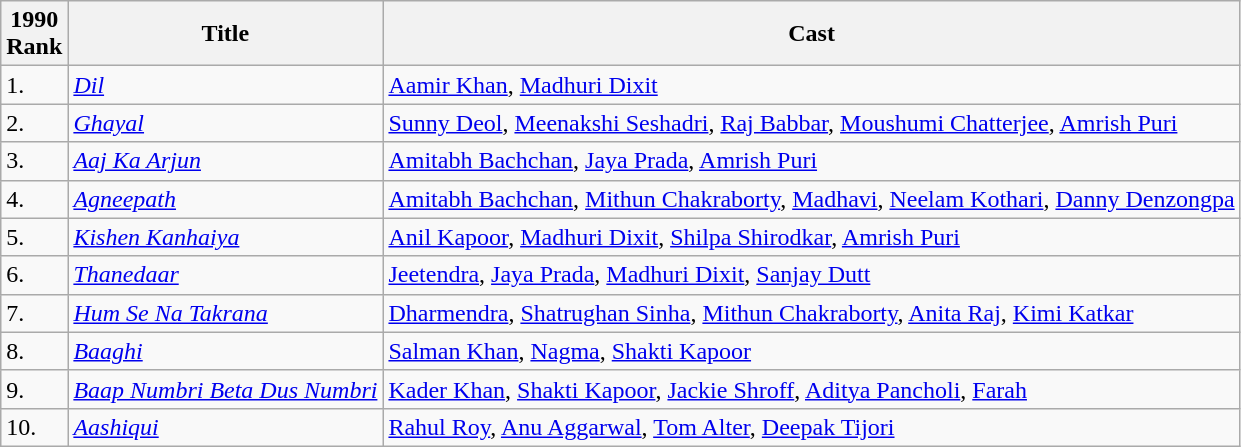<table class="wikitable">
<tr>
<th>1990<br>Rank</th>
<th>Title</th>
<th>Cast</th>
</tr>
<tr>
<td>1.</td>
<td><em><a href='#'>Dil</a></em></td>
<td><a href='#'>Aamir Khan</a>, <a href='#'>Madhuri Dixit</a></td>
</tr>
<tr>
<td>2.</td>
<td><em><a href='#'>Ghayal</a></em></td>
<td><a href='#'>Sunny Deol</a>, <a href='#'>Meenakshi Seshadri</a>, <a href='#'>Raj Babbar</a>, <a href='#'>Moushumi Chatterjee</a>, <a href='#'>Amrish Puri</a></td>
</tr>
<tr>
<td>3.</td>
<td><em><a href='#'>Aaj Ka Arjun</a></em></td>
<td><a href='#'>Amitabh Bachchan</a>, <a href='#'>Jaya Prada</a>, <a href='#'>Amrish Puri</a></td>
</tr>
<tr>
<td>4.</td>
<td><em><a href='#'>Agneepath</a></em></td>
<td><a href='#'>Amitabh Bachchan</a>, <a href='#'>Mithun Chakraborty</a>, <a href='#'>Madhavi</a>, <a href='#'>Neelam Kothari</a>, <a href='#'>Danny Denzongpa</a></td>
</tr>
<tr>
<td>5.</td>
<td><em><a href='#'>Kishen Kanhaiya</a></em></td>
<td><a href='#'>Anil Kapoor</a>, <a href='#'>Madhuri Dixit</a>, <a href='#'>Shilpa Shirodkar</a>, <a href='#'>Amrish Puri</a></td>
</tr>
<tr>
<td>6.</td>
<td><em><a href='#'>Thanedaar</a></em></td>
<td><a href='#'>Jeetendra</a>, <a href='#'>Jaya Prada</a>, <a href='#'>Madhuri Dixit</a>, <a href='#'>Sanjay Dutt</a></td>
</tr>
<tr>
<td>7.</td>
<td><em><a href='#'>Hum Se Na Takrana</a></em></td>
<td><a href='#'>Dharmendra</a>, <a href='#'>Shatrughan Sinha</a>, <a href='#'>Mithun Chakraborty</a>, <a href='#'>Anita Raj</a>, <a href='#'>Kimi Katkar</a></td>
</tr>
<tr>
<td>8.</td>
<td><em><a href='#'>Baaghi</a></em></td>
<td><a href='#'>Salman Khan</a>, <a href='#'>Nagma</a>, <a href='#'>Shakti Kapoor</a></td>
</tr>
<tr>
<td>9.</td>
<td><em><a href='#'>Baap Numbri Beta Dus Numbri</a></em></td>
<td><a href='#'>Kader Khan</a>, <a href='#'>Shakti Kapoor</a>, <a href='#'>Jackie Shroff</a>, <a href='#'>Aditya Pancholi</a>, <a href='#'>Farah</a></td>
</tr>
<tr>
<td>10.</td>
<td><em><a href='#'>Aashiqui</a></em></td>
<td><a href='#'>Rahul Roy</a>, <a href='#'>Anu Aggarwal</a>, <a href='#'>Tom Alter</a>, <a href='#'>Deepak Tijori</a></td>
</tr>
</table>
